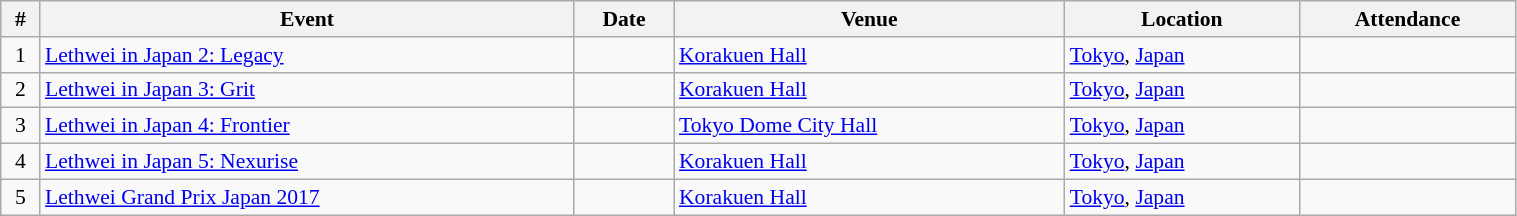<table id="Events" class="wikitable sortable" style="width:80%; font-size:90%;">
<tr>
<th scope="col">#</th>
<th scope="col">Event</th>
<th scope="col">Date</th>
<th scope="col">Venue</th>
<th scope="col">Location</th>
<th scope="col">Attendance</th>
</tr>
<tr>
<td align=center>1</td>
<td><a href='#'>Lethwei in Japan 2: Legacy</a></td>
<td></td>
<td><a href='#'>Korakuen Hall</a></td>
<td> <a href='#'>Tokyo</a>, <a href='#'>Japan</a></td>
<td></td>
</tr>
<tr>
<td align=center>2</td>
<td><a href='#'>Lethwei in Japan 3: Grit</a></td>
<td></td>
<td><a href='#'>Korakuen Hall</a></td>
<td> <a href='#'>Tokyo</a>, <a href='#'>Japan</a></td>
<td></td>
</tr>
<tr>
<td align=center>3</td>
<td><a href='#'>Lethwei in Japan 4: Frontier</a></td>
<td></td>
<td><a href='#'>Tokyo Dome City Hall</a></td>
<td> <a href='#'>Tokyo</a>, <a href='#'>Japan</a></td>
<td></td>
</tr>
<tr>
<td align=center>4</td>
<td><a href='#'>Lethwei in Japan 5: Nexurise</a></td>
<td></td>
<td><a href='#'>Korakuen Hall</a></td>
<td> <a href='#'>Tokyo</a>, <a href='#'>Japan</a></td>
<td></td>
</tr>
<tr>
<td align=center>5</td>
<td><a href='#'>Lethwei Grand Prix Japan 2017</a></td>
<td></td>
<td><a href='#'>Korakuen Hall</a></td>
<td> <a href='#'>Tokyo</a>, <a href='#'>Japan</a></td>
<td></td>
</tr>
</table>
